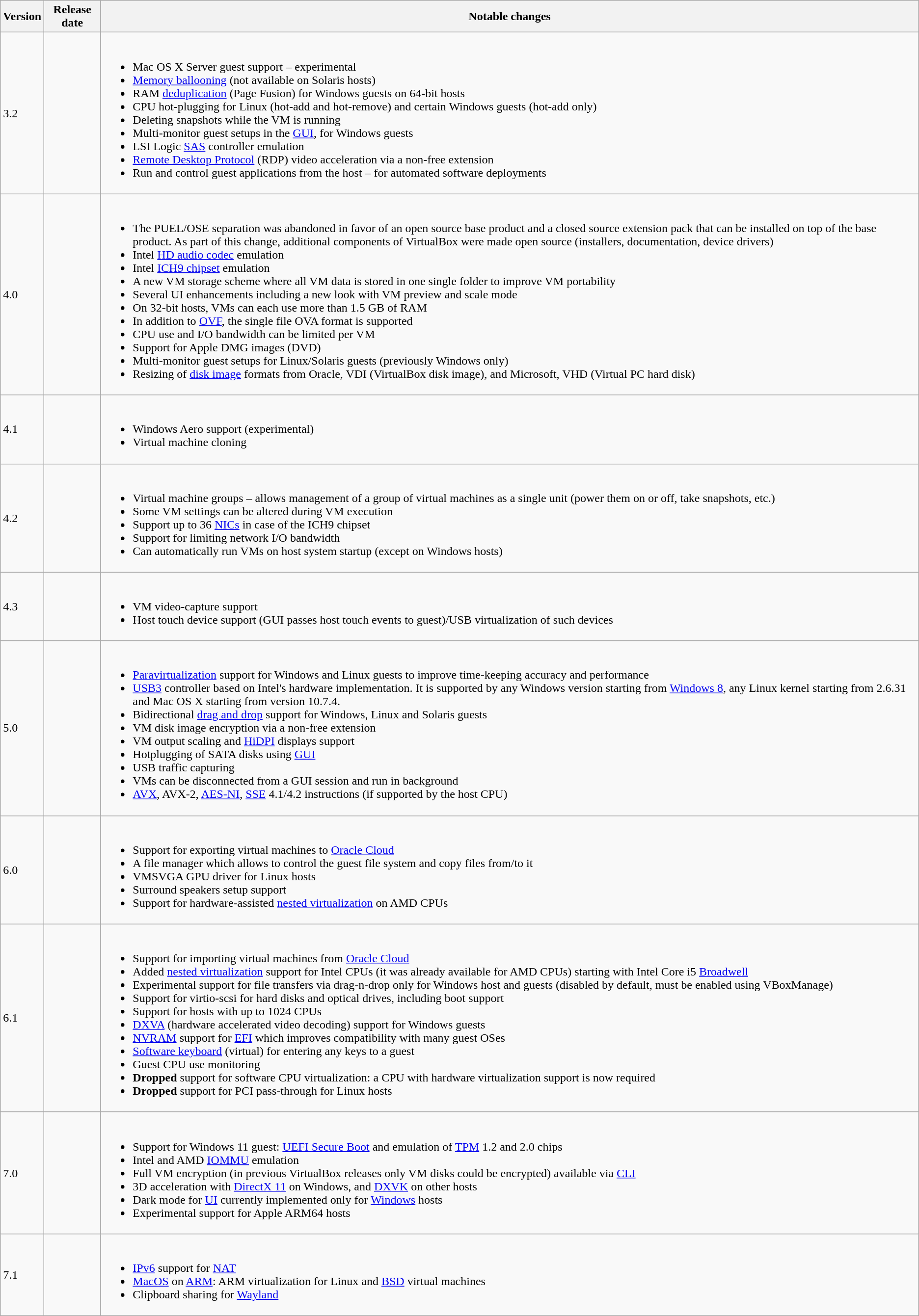<table class="wikitable mw-collapsible mw-collapsed">
<tr>
<th>Version</th>
<th>Release date</th>
<th>Notable changes</th>
</tr>
<tr>
<td>3.2</td>
<td></td>
<td><br><ul><li>Mac OS X Server guest support – experimental</li><li><a href='#'>Memory ballooning</a> (not available on Solaris hosts)</li><li>RAM <a href='#'>deduplication</a> (Page Fusion) for Windows guests on 64-bit hosts</li><li>CPU hot-plugging for Linux (hot-add and hot-remove) and certain Windows guests (hot-add only)</li><li>Deleting snapshots while the VM is running</li><li>Multi-monitor guest setups in the <a href='#'>GUI</a>, for Windows guests</li><li>LSI Logic <a href='#'>SAS</a> controller emulation</li><li><a href='#'>Remote Desktop Protocol</a> (RDP) video acceleration via a non-free extension</li><li>Run and control guest applications from the host – for automated software deployments</li></ul></td>
</tr>
<tr>
<td>4.0</td>
<td></td>
<td><br><ul><li>The PUEL/OSE separation was abandoned in favor of an open source base product and a closed source extension pack that can be installed on top of the base product. As part of this change, additional components of VirtualBox were made open source (installers, documentation, device drivers)</li><li>Intel <a href='#'>HD audio codec</a> emulation</li><li>Intel <a href='#'>ICH9 chipset</a> emulation</li><li>A new VM storage scheme where all VM data is stored in one single folder to improve VM portability</li><li>Several UI enhancements including a new look with VM preview and scale mode</li><li>On 32-bit hosts, VMs can each use more than 1.5 GB of RAM</li><li>In addition to <a href='#'>OVF</a>, the single file OVA format is supported</li><li>CPU use and I/O bandwidth can be limited per VM</li><li>Support for Apple DMG images (DVD)</li><li>Multi-monitor guest setups for Linux/Solaris guests (previously Windows only)</li><li>Resizing of <a href='#'>disk image</a> formats from Oracle, VDI (VirtualBox disk image), and Microsoft, VHD (Virtual PC hard disk)</li></ul></td>
</tr>
<tr>
<td>4.1</td>
<td></td>
<td><br><ul><li>Windows Aero support (experimental)</li><li>Virtual machine cloning</li></ul></td>
</tr>
<tr>
<td>4.2</td>
<td></td>
<td><br><ul><li>Virtual machine groups – allows management of a group of virtual machines as a single unit (power them on or off, take snapshots, etc.)</li><li>Some VM settings can be altered during VM execution</li><li>Support up to 36 <a href='#'>NICs</a> in case of the ICH9 chipset</li><li>Support for limiting network I/O bandwidth</li><li>Can automatically run VMs on host system startup (except on Windows hosts)</li></ul></td>
</tr>
<tr>
<td>4.3</td>
<td></td>
<td><br><ul><li>VM video-capture support</li><li>Host touch device support (GUI passes host touch events to guest)/USB virtualization of such devices</li></ul></td>
</tr>
<tr>
<td>5.0</td>
<td></td>
<td><br><ul><li><a href='#'>Paravirtualization</a> support for Windows and Linux guests to improve time-keeping accuracy and performance</li><li><a href='#'>USB3</a> controller based on Intel's hardware implementation. It is supported by any Windows version starting from <a href='#'>Windows 8</a>, any Linux kernel starting from 2.6.31 and Mac OS X starting from version 10.7.4.</li><li>Bidirectional <a href='#'>drag and drop</a> support for Windows, Linux and Solaris guests</li><li>VM disk image encryption via a non-free extension</li><li>VM output scaling and <a href='#'>HiDPI</a> displays support</li><li>Hotplugging of SATA disks using <a href='#'>GUI</a></li><li>USB traffic capturing</li><li>VMs can be disconnected from a GUI session and run in background</li><li><a href='#'>AVX</a>, AVX-2, <a href='#'>AES-NI</a>, <a href='#'>SSE</a> 4.1/4.2 instructions (if supported by the host CPU)</li></ul></td>
</tr>
<tr>
<td>6.0</td>
<td></td>
<td><br><ul><li>Support for exporting virtual machines to <a href='#'>Oracle Cloud</a></li><li>A file manager which allows to control the guest file system and copy files from/to it</li><li>VMSVGA GPU driver for Linux hosts</li><li>Surround speakers setup support</li><li>Support for hardware-assisted <a href='#'>nested virtualization</a> on AMD CPUs</li></ul></td>
</tr>
<tr>
<td>6.1</td>
<td></td>
<td><br><ul><li>Support for importing virtual machines from <a href='#'>Oracle Cloud</a></li><li>Added <a href='#'>nested virtualization</a> support for Intel CPUs (it was already available for AMD CPUs) starting with Intel Core i5 <a href='#'>Broadwell</a></li><li>Experimental support for file transfers via drag-n-drop only for Windows host and guests (disabled by default, must be enabled using VBoxManage)</li><li>Support for virtio-scsi for hard disks and optical drives, including boot support</li><li>Support for hosts with up to 1024 CPUs</li><li><a href='#'>DXVA</a> (hardware accelerated video decoding) support for Windows guests</li><li><a href='#'>NVRAM</a> support for <a href='#'>EFI</a> which improves compatibility with many guest OSes</li><li><a href='#'>Software keyboard</a> (virtual) for entering any keys to a guest</li><li>Guest CPU use monitoring</li><li><strong>Dropped</strong> support for software CPU virtualization: a CPU with hardware virtualization support is now required</li><li><strong>Dropped</strong> support for PCI pass-through for Linux hosts</li></ul></td>
</tr>
<tr>
<td>7.0</td>
<td></td>
<td><br><ul><li>Support for Windows 11 guest: <a href='#'>UEFI Secure Boot</a> and emulation of <a href='#'>TPM</a> 1.2 and 2.0 chips</li><li>Intel and AMD <a href='#'>IOMMU</a> emulation</li><li>Full VM encryption (in previous VirtualBox releases only VM disks could be encrypted) available via <a href='#'>CLI</a></li><li>3D acceleration with <a href='#'>DirectX 11</a> on Windows, and <a href='#'>DXVK</a> on other hosts</li><li>Dark mode for <a href='#'>UI</a> currently implemented only for <a href='#'>Windows</a> hosts</li><li>Experimental support for Apple ARM64 hosts</li></ul></td>
</tr>
<tr>
<td>7.1</td>
<td></td>
<td><br><ul><li><a href='#'>IPv6</a> support for <a href='#'>NAT</a></li><li><a href='#'>MacOS</a> on <a href='#'>ARM</a>: ARM virtualization for Linux and <a href='#'>BSD</a> virtual machines</li><li>Clipboard sharing for <a href='#'>Wayland</a></li></ul></td>
</tr>
</table>
